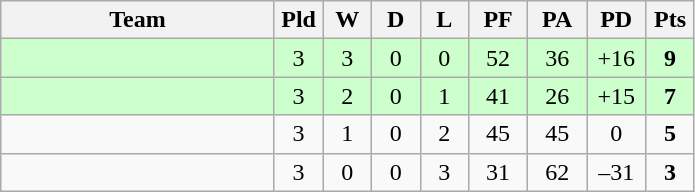<table class="wikitable" style="text-align:center;">
<tr>
<th width=175>Team</th>
<th width=25 abbr="Played">Pld</th>
<th width=25 abbr="Won">W</th>
<th width=25 abbr="Drawn">D</th>
<th width=25 abbr="Lost">L</th>
<th width=32 abbr="Points for">PF</th>
<th width=32 abbr="Points against">PA</th>
<th width=32 abbr="Points difference">PD</th>
<th width=25 abbr="Points">Pts</th>
</tr>
<tr bgcolor=ccffcc>
<td align=left></td>
<td>3</td>
<td>3</td>
<td>0</td>
<td>0</td>
<td>52</td>
<td>36</td>
<td>+16</td>
<td><strong>9</strong></td>
</tr>
<tr bgcolor=ccffcc>
<td align=left></td>
<td>3</td>
<td>2</td>
<td>0</td>
<td>1</td>
<td>41</td>
<td>26</td>
<td>+15</td>
<td><strong>7</strong></td>
</tr>
<tr>
<td align=left></td>
<td>3</td>
<td>1</td>
<td>0</td>
<td>2</td>
<td>45</td>
<td>45</td>
<td>0</td>
<td><strong>5</strong></td>
</tr>
<tr>
<td align=left></td>
<td>3</td>
<td>0</td>
<td>0</td>
<td>3</td>
<td>31</td>
<td>62</td>
<td>–31</td>
<td><strong>3</strong></td>
</tr>
</table>
